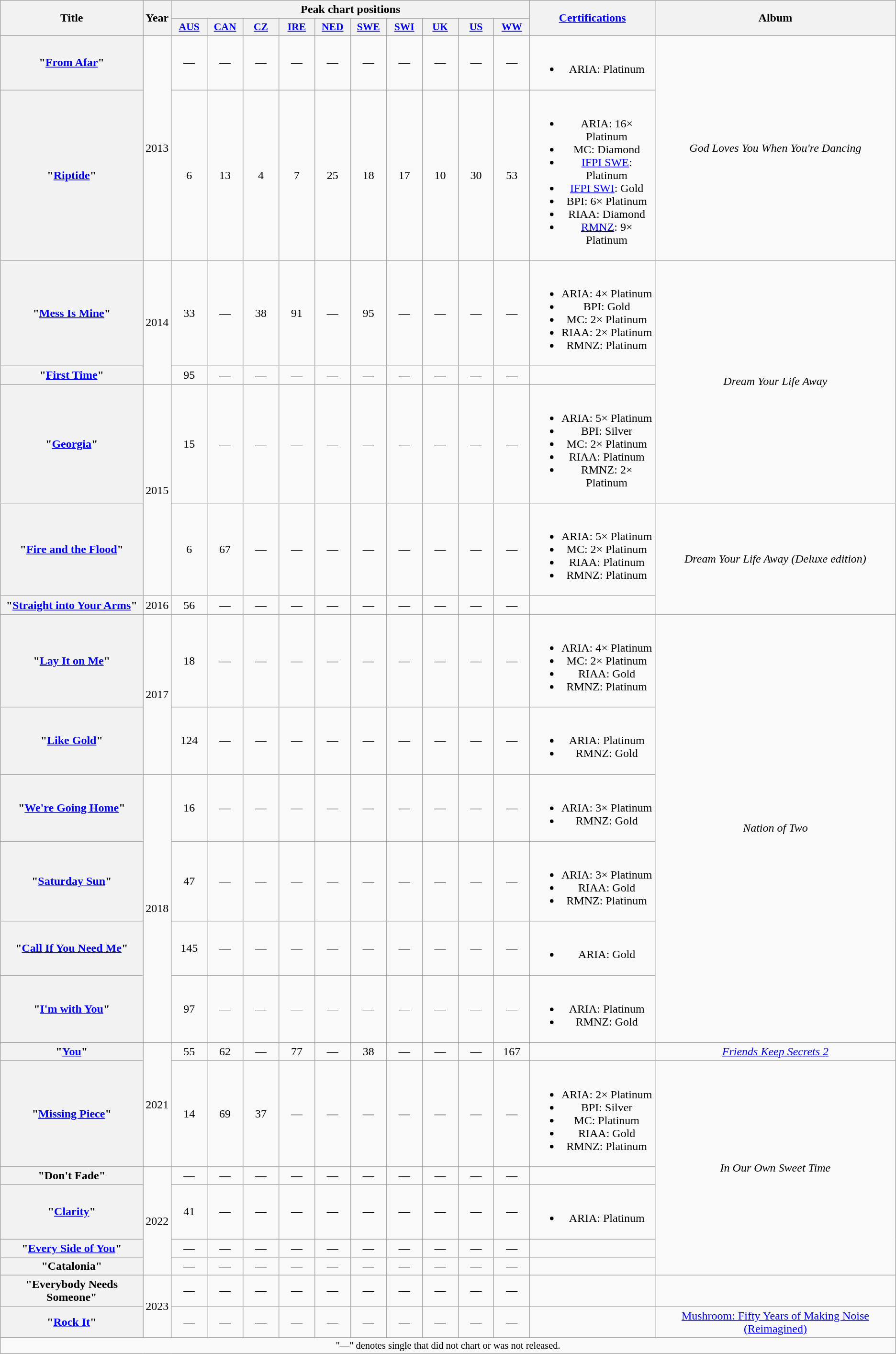<table class="wikitable plainrowheaders" style="text-align:center;">
<tr>
<th scope="col" rowspan="2">Title</th>
<th scope="col" rowspan="2">Year</th>
<th scope="col" colspan="10">Peak chart positions</th>
<th scope="col" rowspan="2"><a href='#'>Certifications</a></th>
<th scope="col" rowspan="2">Album</th>
</tr>
<tr>
<th scope="col" style="width:3em;font-size:90%;"><a href='#'>AUS</a><br></th>
<th scope="col" style="width:3em;font-size:90%;"><a href='#'>CAN</a><br></th>
<th scope="col" style="width:3em;font-size:90%;"><a href='#'>CZ</a><br></th>
<th scope="col" style="width:3em;font-size:90%;"><a href='#'>IRE</a><br></th>
<th scope="col" style="width:3em;font-size:90%;"><a href='#'>NED</a><br></th>
<th scope="col" style="width:3em;font-size:90%;"><a href='#'>SWE</a><br></th>
<th scope="col" style="width:3em;font-size:90%;"><a href='#'>SWI</a><br></th>
<th scope="col" style="width:3em;font-size:90%;"><a href='#'>UK</a><br></th>
<th scope="col" style="width:3em;font-size:90%;"><a href='#'>US</a><br></th>
<th scope="col" style="width:3em;font-size:90%;"><a href='#'>WW</a><br></th>
</tr>
<tr>
<th scope="row">"<a href='#'>From Afar</a>"</th>
<td rowspan="2">2013</td>
<td>—</td>
<td>—</td>
<td>—</td>
<td>—</td>
<td>—</td>
<td>—</td>
<td>—</td>
<td>—</td>
<td>—</td>
<td>—</td>
<td><br><ul><li>ARIA: Platinum</li></ul></td>
<td rowspan="2"><em>God Loves You When You're Dancing</em></td>
</tr>
<tr>
<th scope="row">"<a href='#'>Riptide</a>"</th>
<td>6</td>
<td>13</td>
<td>4</td>
<td>7</td>
<td>25</td>
<td>18</td>
<td>17</td>
<td>10</td>
<td>30</td>
<td>53</td>
<td><br><ul><li>ARIA: 16× Platinum</li><li>MC: Diamond</li><li><a href='#'>IFPI SWE</a>: Platinum</li><li><a href='#'>IFPI SWI</a>: Gold</li><li>BPI: 6× Platinum</li><li>RIAA: Diamond</li><li><a href='#'>RMNZ</a>: 9× Platinum</li></ul></td>
</tr>
<tr>
<th scope="row">"<a href='#'>Mess Is Mine</a>"</th>
<td rowspan="2">2014</td>
<td>33</td>
<td>—</td>
<td>38</td>
<td>91</td>
<td>—</td>
<td>95</td>
<td>—</td>
<td>—</td>
<td>—</td>
<td>—</td>
<td><br><ul><li>ARIA: 4× Platinum</li><li>BPI: Gold</li><li>MC: 2× Platinum</li><li>RIAA: 2× Platinum</li><li>RMNZ: Platinum</li></ul></td>
<td rowspan="3"><em>Dream Your Life Away</em></td>
</tr>
<tr>
<th scope="row">"<a href='#'>First Time</a>"</th>
<td>95</td>
<td>—</td>
<td>—</td>
<td>—</td>
<td>—</td>
<td>—</td>
<td>—</td>
<td>—</td>
<td>—</td>
<td>—</td>
<td></td>
</tr>
<tr>
<th scope="row">"<a href='#'>Georgia</a>"</th>
<td rowspan="2">2015</td>
<td>15</td>
<td>—</td>
<td>—</td>
<td>—</td>
<td>—</td>
<td>—</td>
<td>—</td>
<td>—</td>
<td>—</td>
<td>—</td>
<td><br><ul><li>ARIA: 5× Platinum</li><li>BPI: Silver</li><li>MC: 2× Platinum</li><li>RIAA: Platinum</li><li>RMNZ: 2× Platinum</li></ul></td>
</tr>
<tr>
<th scope="row">"<a href='#'>Fire and the Flood</a>"</th>
<td>6</td>
<td>67</td>
<td>—</td>
<td>—</td>
<td>—</td>
<td>—</td>
<td>—</td>
<td>—</td>
<td>—</td>
<td>—</td>
<td><br><ul><li>ARIA: 5× Platinum</li><li>MC: 2× Platinum</li><li>RIAA: Platinum</li><li>RMNZ: Platinum</li></ul></td>
<td rowspan="2"><em>Dream Your Life Away (Deluxe edition)</em></td>
</tr>
<tr>
<th scope="row">"<a href='#'>Straight into Your Arms</a>"</th>
<td>2016</td>
<td>56</td>
<td>—</td>
<td>—</td>
<td>—</td>
<td>—</td>
<td>—</td>
<td>—</td>
<td>—</td>
<td>—</td>
<td>—</td>
<td></td>
</tr>
<tr>
<th scope="row">"<a href='#'>Lay It on Me</a>"</th>
<td rowspan="2">2017</td>
<td>18</td>
<td>—</td>
<td>—</td>
<td>—</td>
<td>—</td>
<td>—</td>
<td>—</td>
<td>—</td>
<td>—</td>
<td>—</td>
<td><br><ul><li>ARIA: 4× Platinum</li><li>MC: 2× Platinum</li><li>RIAA: Gold</li><li>RMNZ: Platinum</li></ul></td>
<td rowspan="6"><em>Nation of Two</em></td>
</tr>
<tr>
<th scope="row">"<a href='#'>Like Gold</a>"</th>
<td>124</td>
<td>—</td>
<td>—</td>
<td>—</td>
<td>—</td>
<td>—</td>
<td>—</td>
<td>—</td>
<td>—</td>
<td>—</td>
<td><br><ul><li>ARIA: Platinum</li><li>RMNZ: Gold</li></ul></td>
</tr>
<tr>
<th scope="row">"<a href='#'>We're Going Home</a>"</th>
<td rowspan="4">2018</td>
<td>16</td>
<td>—</td>
<td>—</td>
<td>—</td>
<td>—</td>
<td>—</td>
<td>—</td>
<td>—</td>
<td>—</td>
<td>—</td>
<td><br><ul><li>ARIA: 3× Platinum</li><li>RMNZ: Gold</li></ul></td>
</tr>
<tr>
<th scope="row">"<a href='#'>Saturday Sun</a>"</th>
<td>47</td>
<td>—</td>
<td>—</td>
<td>—</td>
<td>—</td>
<td>—</td>
<td>—</td>
<td>—</td>
<td>—</td>
<td>—</td>
<td><br><ul><li>ARIA: 3× Platinum</li><li>RIAA: Gold</li><li>RMNZ: Platinum</li></ul></td>
</tr>
<tr>
<th scope="row">"<a href='#'>Call If You Need Me</a>"</th>
<td>145</td>
<td>—</td>
<td>—</td>
<td>—</td>
<td>—</td>
<td>—</td>
<td>—</td>
<td>—</td>
<td>—</td>
<td>—</td>
<td><br><ul><li>ARIA: Gold</li></ul></td>
</tr>
<tr>
<th scope="row">"<a href='#'>I'm with You</a>"</th>
<td>97</td>
<td>—</td>
<td>—</td>
<td>—</td>
<td>—</td>
<td>—</td>
<td>—</td>
<td>—</td>
<td>—</td>
<td>—</td>
<td><br><ul><li>ARIA: Platinum</li><li>RMNZ: Gold</li></ul></td>
</tr>
<tr>
<th scope="row">"<a href='#'>You</a>"<br></th>
<td rowspan="2">2021</td>
<td>55</td>
<td>62</td>
<td>—</td>
<td>77</td>
<td>—</td>
<td>38</td>
<td>—</td>
<td>—</td>
<td>—</td>
<td>167</td>
<td></td>
<td><em><a href='#'>Friends Keep Secrets 2</a></em></td>
</tr>
<tr>
<th scope="row">"<a href='#'>Missing Piece</a>"</th>
<td>14</td>
<td>69</td>
<td>37</td>
<td>—</td>
<td>—</td>
<td>—</td>
<td>—</td>
<td>—</td>
<td>—</td>
<td>—</td>
<td><br><ul><li>ARIA: 2× Platinum</li><li>BPI: Silver</li><li>MC: Platinum</li><li>RIAA: Gold</li><li>RMNZ: Platinum</li></ul></td>
<td rowspan="5"><em>In Our Own Sweet Time</em></td>
</tr>
<tr>
<th scope="row">"Don't Fade"</th>
<td rowspan="4">2022</td>
<td>—</td>
<td>—</td>
<td>—</td>
<td>—</td>
<td>—</td>
<td>—</td>
<td>—</td>
<td>—</td>
<td>—</td>
<td>—</td>
<td></td>
</tr>
<tr>
<th scope="row">"<a href='#'>Clarity</a>"</th>
<td>41</td>
<td>—</td>
<td>—</td>
<td>—</td>
<td>—</td>
<td>—</td>
<td>—</td>
<td>—</td>
<td>—</td>
<td>—</td>
<td><br><ul><li>ARIA: Platinum</li></ul></td>
</tr>
<tr>
<th scope="row">"<a href='#'>Every Side of You</a>"</th>
<td>—</td>
<td>—</td>
<td>—</td>
<td>—</td>
<td>—</td>
<td>—</td>
<td>—</td>
<td>—</td>
<td>—</td>
<td>—</td>
<td></td>
</tr>
<tr>
<th scope="row">"Catalonia"</th>
<td>—</td>
<td>—</td>
<td>—</td>
<td>—</td>
<td>—</td>
<td>—</td>
<td>—</td>
<td>—</td>
<td>—</td>
<td>—</td>
<td></td>
</tr>
<tr>
<th scope="row">"Everybody Needs Someone"<br></th>
<td rowspan="2">2023</td>
<td>—</td>
<td>—</td>
<td>—</td>
<td>—</td>
<td>—</td>
<td>—</td>
<td>—</td>
<td>—</td>
<td>—</td>
<td>—</td>
<td></td>
<td></td>
</tr>
<tr>
<th scope="row">"<a href='#'>Rock It</a>"</th>
<td>—</td>
<td>—</td>
<td>—</td>
<td>—</td>
<td>—</td>
<td>—</td>
<td>—</td>
<td>—</td>
<td>—</td>
<td>—</td>
<td></td>
<td><a href='#'>Mushroom: Fifty Years of Making Noise (Reimagined)</a></td>
</tr>
<tr>
<td colspan="24" style="font-size:85%">"—" denotes single that did not chart or was not released.</td>
</tr>
</table>
